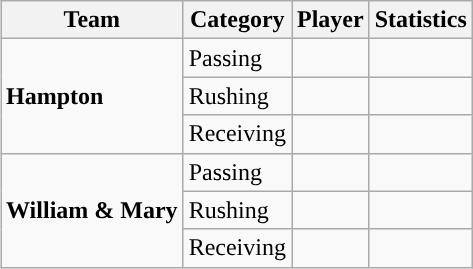<table class="wikitable" style="float: right;">
<tr>
<th>Team</th>
<th>Category</th>
<th>Player</th>
<th>Statistics</th>
</tr>
<tr>
<td rowspan=3><strong>Hampton</strong></td>
<td>Passing</td>
<td></td>
<td></td>
</tr>
<tr>
<td>Rushing</td>
<td></td>
<td></td>
</tr>
<tr>
<td>Receiving</td>
<td></td>
<td></td>
</tr>
<tr>
<td rowspan=3><strong>William & Mary</strong></td>
<td>Passing</td>
<td></td>
<td></td>
</tr>
<tr>
<td>Rushing</td>
<td></td>
<td></td>
</tr>
<tr>
<td>Receiving</td>
<td></td>
<td></td>
</tr>
</table>
